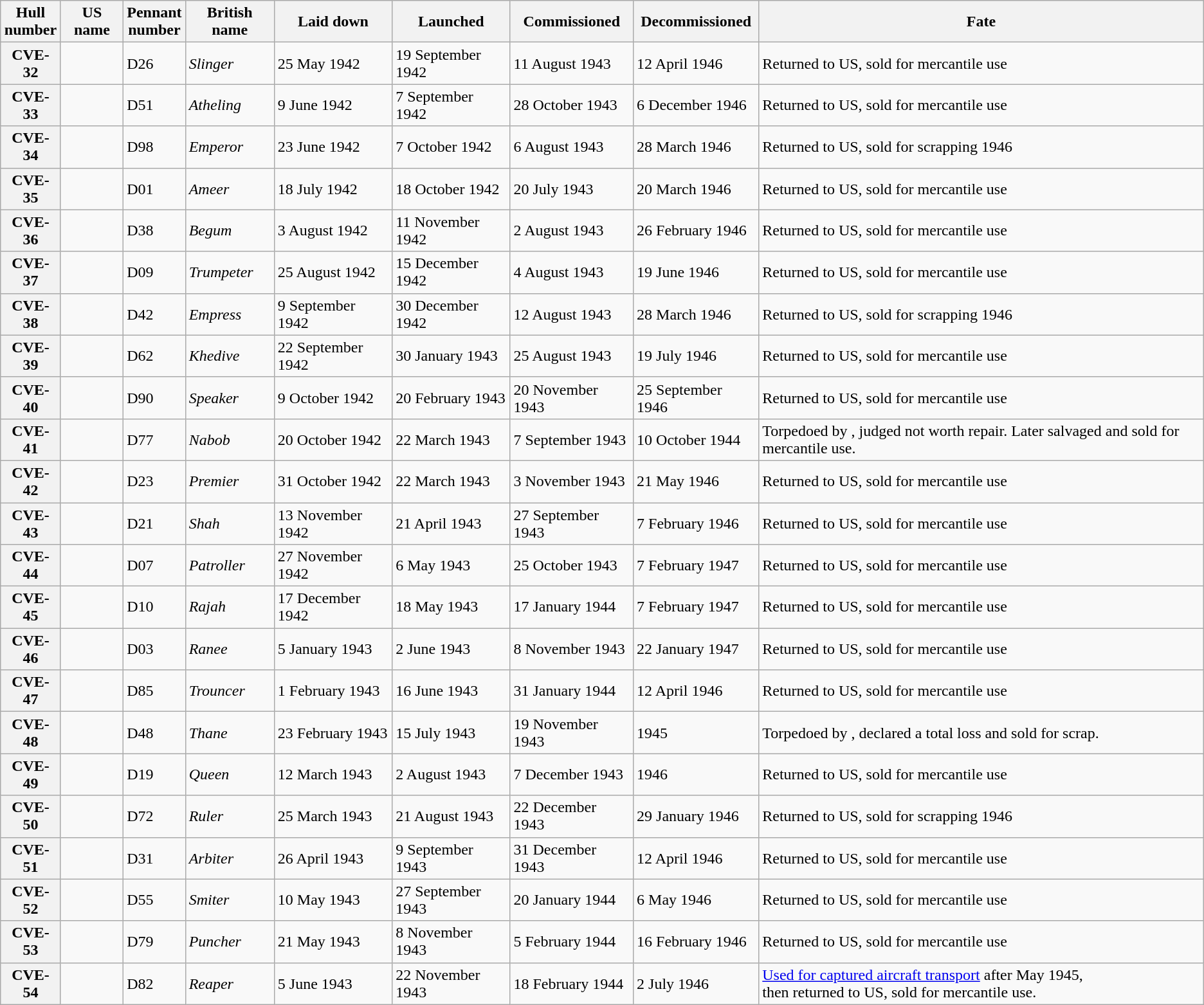<table class="wikitable sortable plainrowheaders">
<tr>
<th scope="col">Hull<br>number</th>
<th scope="col">US name</th>
<th scope="col">Pennant<br>number</th>
<th scope="col">British name</th>
<th scope="col">Laid down</th>
<th scope="col">Launched</th>
<th scope="col">Commissioned</th>
<th scope="col">Decommissioned</th>
<th scope="col">Fate</th>
</tr>
<tr>
<th scope="row">CVE-32</th>
<td></td>
<td>D26</td>
<td><em>Slinger</em></td>
<td>25 May 1942</td>
<td>19 September 1942</td>
<td>11 August 1943</td>
<td>12 April 1946</td>
<td>Returned to US, sold for mercantile use</td>
</tr>
<tr>
<th scope="row">CVE-33</th>
<td></td>
<td>D51</td>
<td><em>Atheling</em></td>
<td>9 June 1942</td>
<td>7 September 1942</td>
<td>28 October 1943</td>
<td>6 December 1946</td>
<td>Returned to US, sold for mercantile use</td>
</tr>
<tr>
<th scope="row">CVE-34</th>
<td></td>
<td>D98</td>
<td><em>Emperor</em></td>
<td>23 June 1942</td>
<td>7 October 1942</td>
<td>6 August 1943</td>
<td>28 March 1946</td>
<td>Returned to US, sold for scrapping 1946</td>
</tr>
<tr>
<th scope="row">CVE-35</th>
<td></td>
<td>D01</td>
<td><em>Ameer</em></td>
<td>18 July 1942</td>
<td>18 October 1942</td>
<td>20 July 1943</td>
<td>20 March 1946</td>
<td>Returned to US, sold for mercantile use</td>
</tr>
<tr>
<th scope="row">CVE-36</th>
<td></td>
<td>D38</td>
<td><em>Begum</em></td>
<td>3 August 1942</td>
<td>11 November 1942</td>
<td>2 August 1943</td>
<td>26 February 1946</td>
<td>Returned to US, sold for mercantile use</td>
</tr>
<tr>
<th scope="row">CVE-37</th>
<td></td>
<td>D09</td>
<td><em>Trumpeter</em></td>
<td>25 August 1942</td>
<td>15 December 1942</td>
<td>4 August 1943</td>
<td>19 June 1946</td>
<td>Returned to US, sold for mercantile use</td>
</tr>
<tr>
<th scope="row">CVE-38</th>
<td></td>
<td>D42</td>
<td><em>Empress</em></td>
<td>9 September 1942</td>
<td>30 December 1942</td>
<td>12 August 1943</td>
<td>28 March 1946</td>
<td>Returned to US, sold for scrapping 1946</td>
</tr>
<tr>
<th scope="row">CVE-39</th>
<td></td>
<td>D62</td>
<td><em>Khedive</em></td>
<td>22 September 1942</td>
<td>30 January 1943</td>
<td>25 August 1943</td>
<td>19 July 1946</td>
<td>Returned to US, sold for mercantile use</td>
</tr>
<tr>
<th scope="row">CVE-40</th>
<td></td>
<td>D90</td>
<td><em>Speaker</em></td>
<td>9 October 1942</td>
<td>20 February 1943</td>
<td>20 November 1943</td>
<td>25 September 1946</td>
<td>Returned to US, sold for mercantile use</td>
</tr>
<tr>
<th scope="row">CVE-41</th>
<td></td>
<td>D77</td>
<td><em>Nabob</em></td>
<td>20 October 1942</td>
<td>22 March 1943</td>
<td>7 September 1943</td>
<td>10 October 1944</td>
<td>Torpedoed by , judged not worth repair. Later salvaged and sold for mercantile use.</td>
</tr>
<tr>
<th scope="row">CVE-42</th>
<td></td>
<td>D23</td>
<td><em>Premier</em></td>
<td>31 October 1942</td>
<td>22 March 1943</td>
<td>3 November 1943</td>
<td>21 May 1946</td>
<td>Returned to US, sold for mercantile use</td>
</tr>
<tr>
<th scope="row">CVE-43</th>
<td></td>
<td>D21</td>
<td><em>Shah</em></td>
<td>13 November 1942</td>
<td>21 April 1943</td>
<td>27 September 1943</td>
<td>7 February 1946</td>
<td>Returned to US, sold for mercantile use</td>
</tr>
<tr>
<th scope="row">CVE-44</th>
<td></td>
<td>D07</td>
<td><em>Patroller</em></td>
<td>27 November 1942</td>
<td>6 May 1943</td>
<td>25 October 1943</td>
<td>7 February 1947</td>
<td>Returned to US, sold for mercantile use</td>
</tr>
<tr>
<th scope="row">CVE-45</th>
<td></td>
<td>D10</td>
<td><em>Rajah</em></td>
<td>17 December 1942</td>
<td>18 May 1943</td>
<td>17 January 1944</td>
<td>7 February 1947</td>
<td>Returned to US, sold for mercantile use</td>
</tr>
<tr>
<th scope="row">CVE-46</th>
<td></td>
<td>D03</td>
<td><em>Ranee</em></td>
<td>5 January 1943</td>
<td>2 June 1943</td>
<td>8 November 1943</td>
<td>22 January 1947</td>
<td>Returned to US, sold for mercantile use</td>
</tr>
<tr>
<th scope="row">CVE-47</th>
<td></td>
<td>D85</td>
<td><em>Trouncer</em></td>
<td>1 February 1943</td>
<td>16 June 1943</td>
<td>31 January 1944</td>
<td>12 April 1946</td>
<td>Returned to US, sold for mercantile use</td>
</tr>
<tr>
<th scope="row">CVE-48</th>
<td></td>
<td>D48</td>
<td><em>Thane</em></td>
<td>23 February 1943</td>
<td>15 July 1943</td>
<td>19 November 1943</td>
<td>1945</td>
<td>Torpedoed by , declared a total loss and sold for scrap.</td>
</tr>
<tr>
<th scope="row">CVE-49</th>
<td></td>
<td>D19</td>
<td><em>Queen</em></td>
<td>12 March 1943</td>
<td>2 August 1943</td>
<td>7 December 1943</td>
<td>1946</td>
<td>Returned to US, sold for mercantile use</td>
</tr>
<tr>
<th scope="row">CVE-50</th>
<td></td>
<td>D72</td>
<td><em>Ruler</em></td>
<td>25 March 1943</td>
<td>21 August 1943</td>
<td>22 December 1943</td>
<td>29 January 1946</td>
<td>Returned to US, sold for scrapping 1946</td>
</tr>
<tr>
<th scope="row">CVE-51</th>
<td></td>
<td>D31</td>
<td><em>Arbiter</em></td>
<td>26 April 1943</td>
<td>9 September 1943</td>
<td>31 December 1943</td>
<td>12 April 1946</td>
<td>Returned to US, sold for mercantile use</td>
</tr>
<tr>
<th scope="row">CVE-52</th>
<td></td>
<td>D55</td>
<td><em>Smiter</em></td>
<td>10 May 1943</td>
<td>27 September 1943</td>
<td>20 January 1944</td>
<td>6 May 1946</td>
<td>Returned to US, sold for mercantile use</td>
</tr>
<tr>
<th scope="row">CVE-53</th>
<td></td>
<td>D79</td>
<td><em>Puncher</em></td>
<td>21 May 1943</td>
<td>8 November 1943</td>
<td>5 February 1944</td>
<td>16 February 1946</td>
<td>Returned to US, sold for mercantile use</td>
</tr>
<tr>
<th scope="row">CVE-54</th>
<td></td>
<td>D82</td>
<td><em>Reaper</em></td>
<td>5 June 1943</td>
<td>22 November 1943</td>
<td>18 February 1944</td>
<td>2 July 1946</td>
<td><a href='#'>Used for captured aircraft transport</a> after May 1945,<br>then returned to US, sold for mercantile use.</td>
</tr>
</table>
